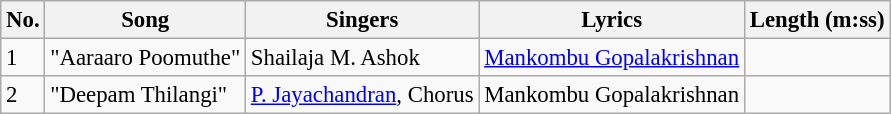<table class="wikitable" style="font-size:95%;">
<tr>
<th>No.</th>
<th>Song</th>
<th>Singers</th>
<th>Lyrics</th>
<th>Length (m:ss)</th>
</tr>
<tr>
<td>1</td>
<td>"Aaraaro Poomuthe"</td>
<td>Shailaja M. Ashok</td>
<td><a href='#'>Mankombu Gopalakrishnan</a></td>
<td></td>
</tr>
<tr>
<td>2</td>
<td>"Deepam Thilangi"</td>
<td><a href='#'>P. Jayachandran</a>, Chorus</td>
<td>Mankombu Gopalakrishnan</td>
<td></td>
</tr>
</table>
